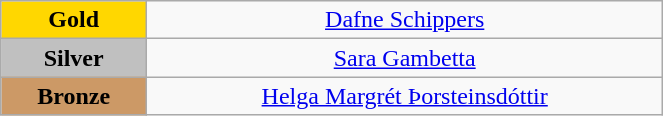<table class="wikitable" style="text-align:center; " width="35%">
<tr>
<td bgcolor="gold"><strong>Gold</strong></td>
<td><a href='#'>Dafne Schippers</a><br>  <small><em></em></small></td>
</tr>
<tr>
<td bgcolor="silver"><strong>Silver</strong></td>
<td><a href='#'>Sara Gambetta</a><br>  <small><em></em></small></td>
</tr>
<tr>
<td bgcolor="CC9966"><strong>Bronze</strong></td>
<td><a href='#'>Helga Margrét Þorsteinsdóttir</a><br>  <small><em></em></small></td>
</tr>
</table>
